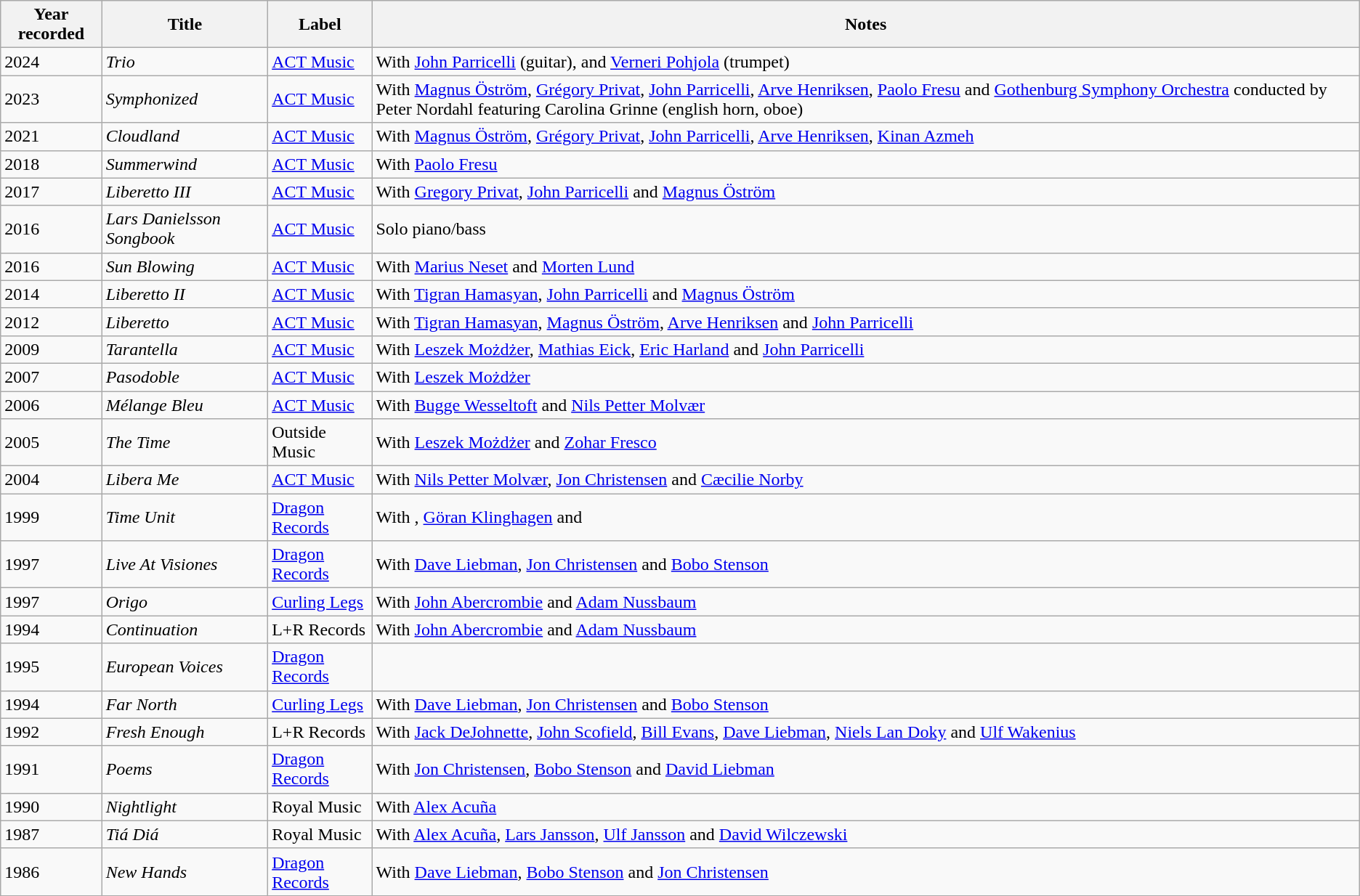<table class="wikitable sortable">
<tr>
<th style="text-align:center;">Year recorded</th>
<th>Title</th>
<th>Label</th>
<th>Notes</th>
</tr>
<tr>
<td>2024</td>
<td><em>Trio</em></td>
<td><a href='#'>ACT Music</a></td>
<td>With <a href='#'>John Parricelli</a> (guitar), and <a href='#'>Verneri Pohjola</a> (trumpet)</td>
</tr>
<tr>
<td>2023</td>
<td><em>Symphonized</em></td>
<td><a href='#'>ACT Music</a></td>
<td>With <a href='#'>Magnus Öström</a>, <a href='#'>Grégory Privat</a>, <a href='#'>John Parricelli</a>, <a href='#'>Arve Henriksen</a>, <a href='#'>Paolo Fresu</a> and <a href='#'>Gothenburg Symphony Orchestra</a> conducted by Peter Nordahl featuring Carolina Grinne (english horn, oboe)</td>
</tr>
<tr>
<td>2021</td>
<td><em>Cloudland</em></td>
<td><a href='#'>ACT Music</a></td>
<td>With <a href='#'>Magnus Öström</a>, <a href='#'>Grégory Privat</a>, <a href='#'>John Parricelli</a>, <a href='#'>Arve Henriksen</a>, <a href='#'>Kinan Azmeh</a></td>
</tr>
<tr>
<td>2018</td>
<td><em>Summerwind</em></td>
<td><a href='#'>ACT Music</a></td>
<td>With <a href='#'>Paolo Fresu</a></td>
</tr>
<tr>
<td>2017</td>
<td><em>Liberetto III</em></td>
<td><a href='#'>ACT Music</a></td>
<td>With <a href='#'>Gregory Privat</a>, <a href='#'>John Parricelli</a> and <a href='#'>Magnus Öström</a></td>
</tr>
<tr>
<td>2016</td>
<td><em>Lars Danielsson Songbook</em></td>
<td><a href='#'>ACT Music</a></td>
<td>Solo piano/bass</td>
</tr>
<tr>
<td>2016</td>
<td><em>Sun Blowing</em></td>
<td><a href='#'>ACT Music</a></td>
<td>With <a href='#'>Marius Neset</a> and <a href='#'>Morten Lund</a></td>
</tr>
<tr>
<td>2014</td>
<td><em>Liberetto II</em></td>
<td><a href='#'>ACT Music</a></td>
<td>With <a href='#'>Tigran Hamasyan</a>, <a href='#'>John Parricelli</a> and <a href='#'>Magnus Öström</a></td>
</tr>
<tr>
<td>2012</td>
<td><em>Liberetto</em></td>
<td><a href='#'>ACT Music</a></td>
<td>With <a href='#'>Tigran Hamasyan</a>, <a href='#'>Magnus Öström</a>, <a href='#'>Arve Henriksen</a> and <a href='#'>John Parricelli</a></td>
</tr>
<tr>
<td>2009</td>
<td><em>Tarantella</em></td>
<td><a href='#'>ACT Music</a></td>
<td>With <a href='#'>Leszek Możdżer</a>, <a href='#'>Mathias Eick</a>, <a href='#'>Eric Harland</a> and <a href='#'>John Parricelli</a></td>
</tr>
<tr>
<td>2007</td>
<td><em>Pasodoble</em></td>
<td><a href='#'>ACT Music</a></td>
<td>With <a href='#'>Leszek Możdżer</a></td>
</tr>
<tr>
<td>2006</td>
<td><em>Mélange Bleu</em></td>
<td><a href='#'>ACT Music</a></td>
<td>With <a href='#'>Bugge Wesseltoft</a> and <a href='#'>Nils Petter Molvær</a></td>
</tr>
<tr>
<td>2005</td>
<td><em>The Time</em></td>
<td>Outside Music</td>
<td>With <a href='#'>Leszek Możdżer</a> and <a href='#'>Zohar Fresco</a></td>
</tr>
<tr>
<td>2004</td>
<td><em>Libera Me</em></td>
<td><a href='#'>ACT Music</a></td>
<td>With <a href='#'>Nils Petter Molvær</a>, <a href='#'>Jon Christensen</a> and <a href='#'>Cæcilie Norby</a></td>
</tr>
<tr>
<td>1999</td>
<td><em>Time Unit</em></td>
<td><a href='#'>Dragon Records</a></td>
<td>With , <a href='#'>Göran Klinghagen</a> and </td>
</tr>
<tr>
<td>1997</td>
<td><em>Live At Visiones</em></td>
<td><a href='#'>Dragon Records</a></td>
<td>With <a href='#'>Dave Liebman</a>, <a href='#'>Jon Christensen</a> and <a href='#'>Bobo Stenson</a></td>
</tr>
<tr>
<td>1997</td>
<td><em>Origo</em></td>
<td><a href='#'>Curling Legs</a></td>
<td>With <a href='#'>John Abercrombie</a> and <a href='#'>Adam Nussbaum</a></td>
</tr>
<tr>
<td>1994</td>
<td><em>Continuation</em></td>
<td>L+R Records</td>
<td>With <a href='#'>John Abercrombie</a> and <a href='#'>Adam Nussbaum</a></td>
</tr>
<tr>
<td>1995</td>
<td><em>European Voices</em></td>
<td><a href='#'>Dragon Records</a></td>
<td></td>
</tr>
<tr>
<td>1994</td>
<td><em>Far North</em></td>
<td><a href='#'>Curling Legs</a></td>
<td>With <a href='#'>Dave Liebman</a>, <a href='#'>Jon Christensen</a> and <a href='#'>Bobo Stenson</a></td>
</tr>
<tr>
<td>1992</td>
<td><em>Fresh Enough</em></td>
<td>L+R Records</td>
<td>With <a href='#'>Jack DeJohnette</a>, <a href='#'>John Scofield</a>, <a href='#'>Bill Evans</a>, <a href='#'>Dave Liebman</a>, <a href='#'>Niels Lan Doky</a> and <a href='#'>Ulf Wakenius</a></td>
</tr>
<tr>
<td>1991</td>
<td><em>Poems</em></td>
<td><a href='#'>Dragon Records</a></td>
<td>With <a href='#'>Jon Christensen</a>, <a href='#'>Bobo Stenson</a> and <a href='#'>David Liebman</a></td>
</tr>
<tr>
<td>1990</td>
<td><em>Nightlight</em></td>
<td>Royal Music</td>
<td>With <a href='#'>Alex Acuña</a></td>
</tr>
<tr>
<td>1987</td>
<td><em>Tiá Diá</em></td>
<td>Royal Music</td>
<td>With <a href='#'>Alex Acuña</a>, <a href='#'>Lars Jansson</a>, <a href='#'>Ulf Jansson</a> and <a href='#'>David Wilczewski</a></td>
</tr>
<tr>
<td>1986</td>
<td><em>New Hands</em></td>
<td><a href='#'>Dragon Records</a></td>
<td>With <a href='#'>Dave Liebman</a>, <a href='#'>Bobo Stenson</a> and <a href='#'>Jon Christensen</a></td>
</tr>
</table>
